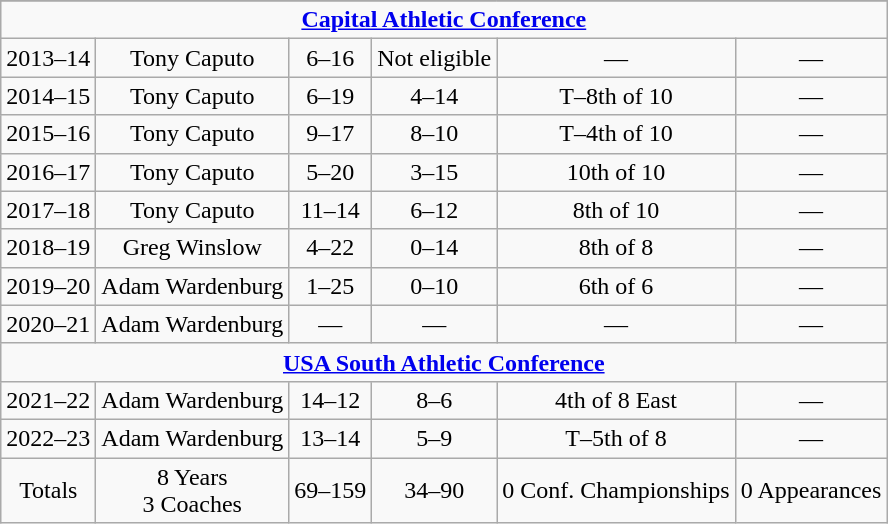<table class="wikitable sortable" style="text-align:center">
<tr>
</tr>
<tr>
<td colspan=6  style="text-align:center"><strong><a href='#'>Capital Athletic Conference</a></strong></td>
</tr>
<tr>
<td>2013–14</td>
<td>Tony Caputo</td>
<td>6–16</td>
<td>Not eligible</td>
<td>—</td>
<td>—</td>
</tr>
<tr>
<td>2014–15</td>
<td>Tony Caputo</td>
<td>6–19</td>
<td>4–14</td>
<td>T–8th of 10</td>
<td>—</td>
</tr>
<tr>
<td>2015–16</td>
<td>Tony Caputo</td>
<td>9–17</td>
<td>8–10</td>
<td>T–4th of 10</td>
<td>—</td>
</tr>
<tr>
<td>2016–17</td>
<td>Tony Caputo</td>
<td>5–20</td>
<td>3–15</td>
<td>10th of 10</td>
<td>—</td>
</tr>
<tr>
<td>2017–18</td>
<td>Tony Caputo</td>
<td>11–14</td>
<td>6–12</td>
<td>8th of 10</td>
<td>—</td>
</tr>
<tr>
<td>2018–19</td>
<td>Greg Winslow</td>
<td>4–22</td>
<td>0–14</td>
<td>8th of 8</td>
<td>—</td>
</tr>
<tr>
<td>2019–20</td>
<td>Adam Wardenburg</td>
<td>1–25</td>
<td>0–10</td>
<td>6th of 6</td>
<td>—</td>
</tr>
<tr>
<td>2020–21</td>
<td>Adam Wardenburg</td>
<td>—</td>
<td>—</td>
<td>—</td>
<td>—</td>
</tr>
<tr>
<td colspan=6  style="text-align:center"><strong><a href='#'>USA South Athletic Conference</a></strong></td>
</tr>
<tr>
<td>2021–22</td>
<td>Adam Wardenburg</td>
<td>14–12</td>
<td>8–6</td>
<td>4th of 8 East</td>
<td>—</td>
</tr>
<tr>
<td>2022–23</td>
<td>Adam Wardenburg</td>
<td>13–14</td>
<td>5–9</td>
<td>T–5th of 8</td>
<td>—</td>
</tr>
<tr>
<td>Totals</td>
<td>8 Years<br>3 Coaches</td>
<td>69–159</td>
<td>34–90</td>
<td>0 Conf. Championships</td>
<td>0 Appearances</td>
</tr>
</table>
